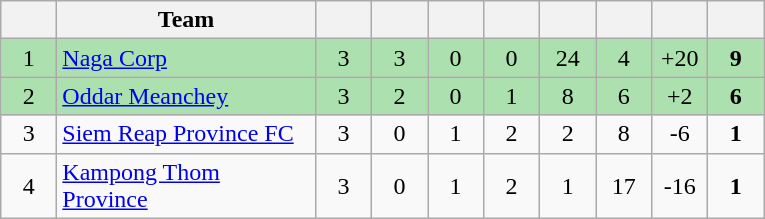<table class="wikitable" style="text-align: center;">
<tr>
<th width=30></th>
<th width=165>Team</th>
<th width=30></th>
<th width=30></th>
<th width=30></th>
<th width=30></th>
<th width=30></th>
<th width=30></th>
<th width=30></th>
<th width=30></th>
</tr>
<tr style="background:#ace1af;">
<td>1</td>
<td align=left><a href='#'>Naga Corp</a></td>
<td>3</td>
<td>3</td>
<td>0</td>
<td>0</td>
<td>24</td>
<td>4</td>
<td>+20</td>
<td><strong>9</strong></td>
</tr>
<tr style="background:#ace1af;">
<td>2</td>
<td align=left><a href='#'>Oddar Meanchey</a></td>
<td>3</td>
<td>2</td>
<td>0</td>
<td>1</td>
<td>8</td>
<td>6</td>
<td>+2</td>
<td><strong>6</strong></td>
</tr>
<tr>
<td>3</td>
<td align=left><a href='#'>Siem Reap Province FC</a></td>
<td>3</td>
<td>0</td>
<td>1</td>
<td>2</td>
<td>2</td>
<td>8</td>
<td>-6</td>
<td><strong>1</strong></td>
</tr>
<tr>
<td>4</td>
<td align=left><a href='#'>Kampong Thom Province</a></td>
<td>3</td>
<td>0</td>
<td>1</td>
<td>2</td>
<td>1</td>
<td>17</td>
<td>-16</td>
<td><strong>1</strong></td>
</tr>
</table>
